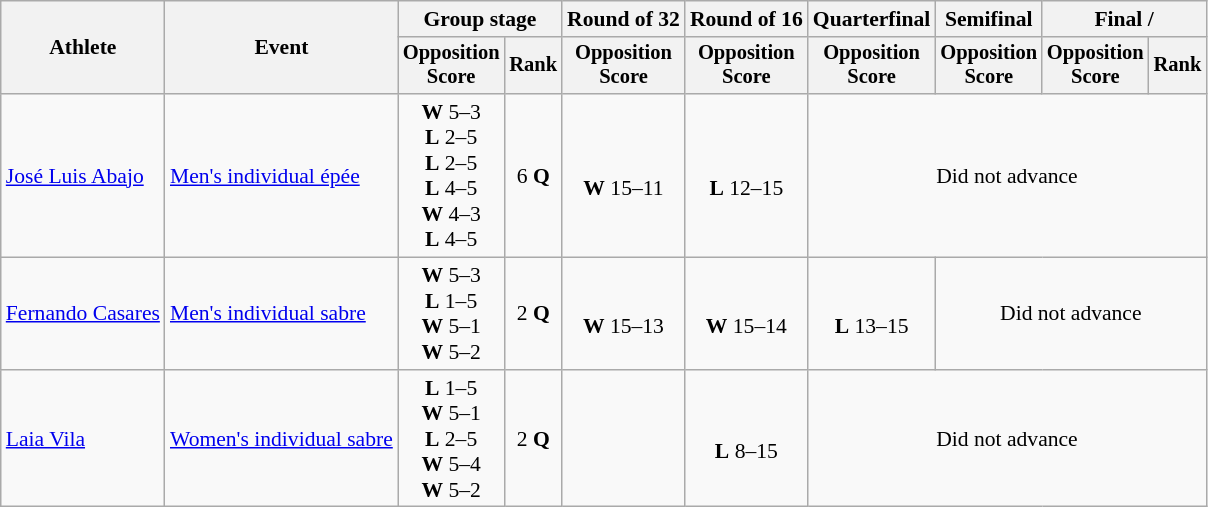<table class="wikitable" style="font-size:90%">
<tr>
<th rowspan="2">Athlete</th>
<th rowspan="2">Event</th>
<th colspan=2>Group stage</th>
<th>Round of 32</th>
<th>Round of 16</th>
<th>Quarterfinal</th>
<th>Semifinal</th>
<th colspan=2>Final / </th>
</tr>
<tr style="font-size:95%">
<th>Opposition <br> Score</th>
<th>Rank</th>
<th>Opposition <br> Score</th>
<th>Opposition <br> Score</th>
<th>Opposition <br> Score</th>
<th>Opposition <br> Score</th>
<th>Opposition <br> Score</th>
<th>Rank</th>
</tr>
<tr align=center>
<td align=left><a href='#'>José Luis Abajo</a></td>
<td align=left><a href='#'>Men's individual épée</a></td>
<td> <strong>W</strong> 5–3<br> <strong>L</strong> 2–5<br> <strong>L</strong> 2–5<br> <strong>L</strong> 4–5<br> <strong>W</strong> 4–3<br> <strong>L</strong> 4–5</td>
<td>6 <strong>Q</strong></td>
<td><br><strong>W</strong> 15–11</td>
<td><br><strong>L</strong> 12–15</td>
<td colspan=4>Did not advance</td>
</tr>
<tr align=center>
<td align=left><a href='#'>Fernando Casares</a></td>
<td align=left><a href='#'>Men's individual sabre</a></td>
<td> <strong>W</strong> 5–3<br>  <strong>L</strong> 1–5<br>  <strong>W</strong> 5–1<br> <strong>W</strong> 5–2</td>
<td>2 <strong>Q</strong></td>
<td><br><strong>W</strong> 15–13</td>
<td><br><strong>W</strong> 15–14</td>
<td><br><strong>L</strong> 13–15</td>
<td colspan=3>Did not advance</td>
</tr>
<tr align=center>
<td align=left><a href='#'>Laia Vila</a></td>
<td align=left><a href='#'>Women's individual sabre</a></td>
<td> <strong>L</strong> 1–5<br> <strong>W</strong> 5–1<br> <strong>L</strong> 2–5<br> <strong>W</strong> 5–4<br> <strong>W</strong> 5–2</td>
<td>2 <strong>Q</strong></td>
<td></td>
<td><br><strong>L</strong> 8–15</td>
<td colspan=4>Did not advance</td>
</tr>
</table>
